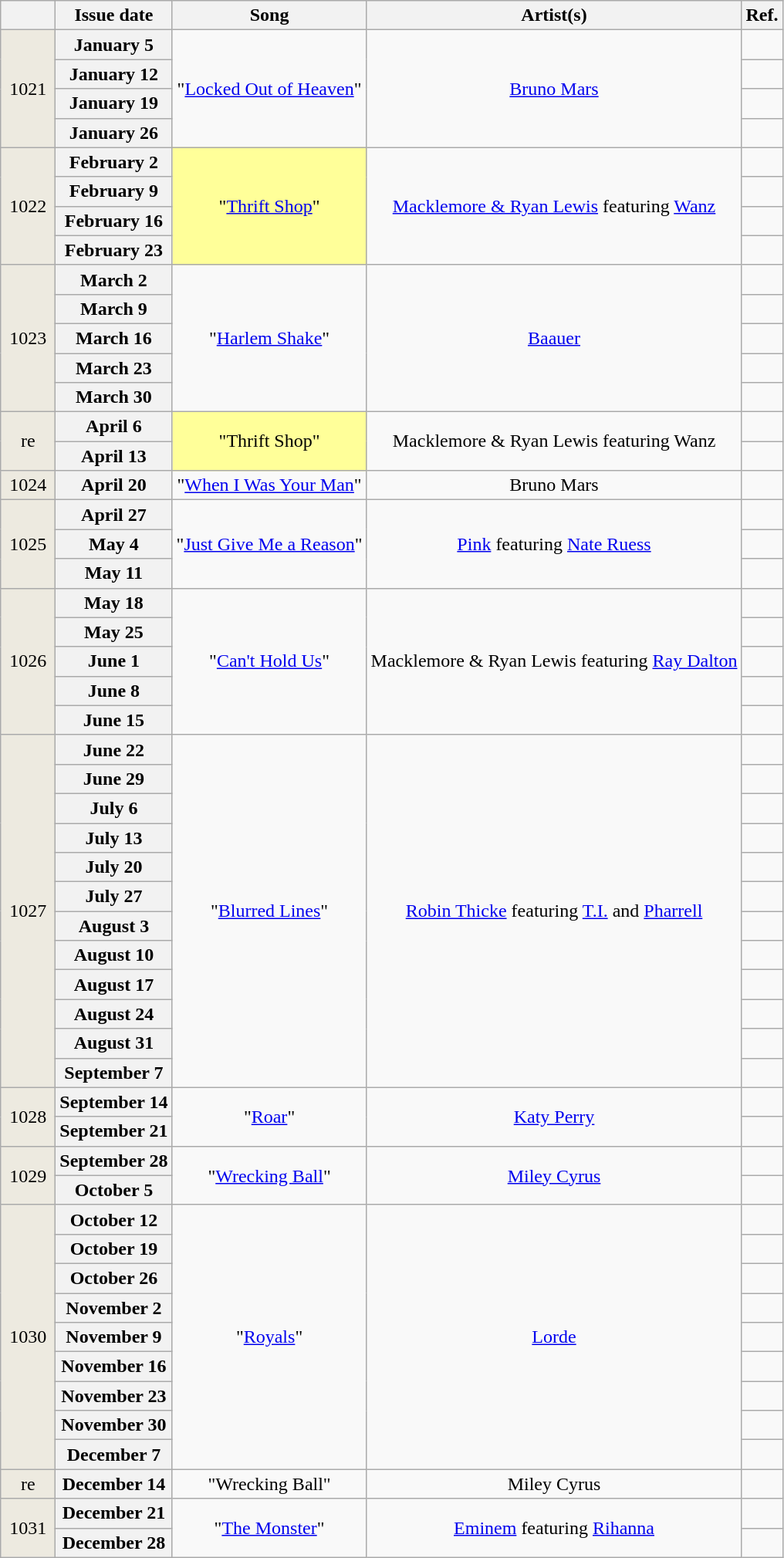<table class="wikitable plainrowheaders">
<tr>
<th width=40></th>
<th style="text-align: center;">Issue date</th>
<th style="text-align: center;">Song</th>
<th style="text-align: center;">Artist(s)</th>
<th style="text-align: center;">Ref.</th>
</tr>
<tr>
<td bgcolor=#EDEAE0 align=center rowspan=4>1021</td>
<th scope="row">January 5</th>
<td style="text-align: center;" rowspan="4">"<a href='#'>Locked Out of Heaven</a>"</td>
<td style="text-align: center;" rowspan="4"><a href='#'>Bruno Mars</a></td>
<td style="text-align: center;"></td>
</tr>
<tr>
<th scope="row">January 12</th>
<td style="text-align: center;"></td>
</tr>
<tr>
<th scope="row">January 19</th>
<td style="text-align: center;"></td>
</tr>
<tr>
<th scope="row">January 26</th>
<td style="text-align: center;"></td>
</tr>
<tr>
<td bgcolor=#EDEAE0 align=center rowspan=4>1022</td>
<th scope="row">February 2</th>
<td bgcolor=#FFFF99 style="text-align: center;" rowspan="4">"<a href='#'>Thrift Shop</a>" </td>
<td style="text-align: center;" rowspan="4"><a href='#'>Macklemore & Ryan Lewis</a> featuring <a href='#'>Wanz</a></td>
<td style="text-align: center;"></td>
</tr>
<tr>
<th scope="row">February 9</th>
<td style="text-align: center;"></td>
</tr>
<tr>
<th scope="row">February 16</th>
<td style="text-align: center;"></td>
</tr>
<tr>
<th scope="row">February 23</th>
<td style="text-align: center;"></td>
</tr>
<tr>
<td bgcolor=#EDEAE0 align=center rowspan=5>1023</td>
<th scope="row">March 2</th>
<td style="text-align: center;" rowspan="5">"<a href='#'>Harlem Shake</a>"</td>
<td style="text-align: center;" rowspan="5"><a href='#'>Baauer</a></td>
<td style="text-align: center;"></td>
</tr>
<tr>
<th scope="row">March 9</th>
<td style="text-align: center;"></td>
</tr>
<tr>
<th scope="row">March 16</th>
<td style="text-align: center;"></td>
</tr>
<tr>
<th scope="row">March 23</th>
<td style="text-align: center;"></td>
</tr>
<tr>
<th scope="row">March 30</th>
<td style="text-align: center;"></td>
</tr>
<tr>
<td bgcolor=#EDEAE0 align=center rowspan=2>re</td>
<th scope="row">April 6</th>
<td bgcolor=#FFFF99 style="text-align: center;" rowspan="2">"Thrift Shop" </td>
<td style="text-align: center;" rowspan="2">Macklemore & Ryan Lewis featuring Wanz</td>
<td style="text-align: center;"></td>
</tr>
<tr>
<th scope="row">April 13</th>
<td style="text-align: center;"></td>
</tr>
<tr>
<td bgcolor=#EDEAE0 align=center>1024</td>
<th scope="row">April 20</th>
<td style="text-align: center;">"<a href='#'>When I Was Your Man</a>"</td>
<td style="text-align: center;">Bruno Mars</td>
<td style="text-align: center;"></td>
</tr>
<tr>
<td bgcolor=#EDEAE0 align=center rowspan=3>1025</td>
<th scope="row">April 27</th>
<td style="text-align: center;" rowspan="3">"<a href='#'>Just Give Me a Reason</a>"</td>
<td style="text-align: center;" rowspan="3"><a href='#'>Pink</a> featuring <a href='#'>Nate Ruess</a></td>
<td style="text-align: center;"></td>
</tr>
<tr>
<th scope="row">May 4</th>
<td style="text-align: center;"></td>
</tr>
<tr>
<th scope="row">May 11</th>
<td style="text-align: center;"></td>
</tr>
<tr>
<td bgcolor=#EDEAE0 align=center rowspan=5>1026</td>
<th scope="row">May 18</th>
<td style="text-align: center;" rowspan="5">"<a href='#'>Can't Hold Us</a>"</td>
<td style="text-align: center;" rowspan="5">Macklemore & Ryan Lewis featuring <a href='#'>Ray Dalton</a></td>
<td style="text-align: center;"></td>
</tr>
<tr>
<th scope="row">May 25</th>
<td style="text-align: center;"></td>
</tr>
<tr>
<th scope="row">June 1</th>
<td style="text-align: center;"></td>
</tr>
<tr>
<th scope="row">June 8</th>
<td style="text-align: center;"></td>
</tr>
<tr>
<th scope="row">June 15</th>
<td style="text-align: center;"></td>
</tr>
<tr>
<td bgcolor=#EDEAE0 align=center rowspan=12>1027</td>
<th scope="row">June 22</th>
<td style="text-align: center;" rowspan="12">"<a href='#'>Blurred Lines</a>"</td>
<td style="text-align: center;" rowspan="12"><a href='#'>Robin Thicke</a> featuring <a href='#'>T.I.</a> and <a href='#'>Pharrell</a></td>
<td style="text-align: center;"></td>
</tr>
<tr>
<th scope="row">June 29</th>
<td style="text-align: center;"></td>
</tr>
<tr>
<th scope="row">July 6</th>
<td style="text-align: center;"></td>
</tr>
<tr>
<th scope="row">July 13</th>
<td style="text-align: center;"></td>
</tr>
<tr>
<th scope="row">July 20</th>
<td style="text-align: center;"></td>
</tr>
<tr>
<th scope="row">July 27</th>
<td style="text-align: center;"></td>
</tr>
<tr>
<th scope="row">August 3</th>
<td style="text-align: center;"></td>
</tr>
<tr>
<th scope="row">August 10</th>
<td style="text-align: center;"></td>
</tr>
<tr>
<th scope="row">August 17</th>
<td style="text-align: center;"></td>
</tr>
<tr>
<th scope="row">August 24</th>
<td style="text-align: center;"></td>
</tr>
<tr>
<th scope="row">August 31</th>
<td style="text-align: center;"></td>
</tr>
<tr>
<th scope="row">September 7</th>
<td style="text-align: center;"></td>
</tr>
<tr>
<td bgcolor=#EDEAE0 align=center rowspan=2>1028</td>
<th scope="row">September 14</th>
<td style="text-align: center;" rowspan="2">"<a href='#'>Roar</a>"</td>
<td style="text-align: center;" rowspan="2"><a href='#'>Katy Perry</a></td>
<td style="text-align: center;"></td>
</tr>
<tr>
<th scope="row">September 21</th>
<td style="text-align: center;"></td>
</tr>
<tr>
<td bgcolor=#EDEAE0 align=center rowspan=2>1029</td>
<th scope="row">September 28</th>
<td style="text-align: center;" rowspan="2">"<a href='#'>Wrecking Ball</a>"</td>
<td style="text-align: center;" rowspan="2"><a href='#'>Miley Cyrus</a></td>
<td style="text-align: center;"></td>
</tr>
<tr>
<th scope="row">October 5</th>
<td style="text-align: center;"></td>
</tr>
<tr>
<td bgcolor=#EDEAE0 align=center rowspan=9>1030</td>
<th scope="row">October 12</th>
<td style="text-align: center;" rowspan="9">"<a href='#'>Royals</a>"</td>
<td style="text-align: center;" rowspan="9"><a href='#'>Lorde</a></td>
<td style="text-align: center;"></td>
</tr>
<tr>
<th scope="row">October 19</th>
<td style="text-align: center;"></td>
</tr>
<tr>
<th scope="row">October 26</th>
<td style="text-align: center;"></td>
</tr>
<tr>
<th scope="row">November 2</th>
<td style="text-align: center;"></td>
</tr>
<tr>
<th scope="row">November 9</th>
<td style="text-align: center;"></td>
</tr>
<tr>
<th scope="row">November 16</th>
<td style="text-align: center;"></td>
</tr>
<tr>
<th scope="row">November 23</th>
<td style="text-align: center;"></td>
</tr>
<tr>
<th scope="row">November 30</th>
<td style="text-align: center;"></td>
</tr>
<tr>
<th scope="row">December 7</th>
<td style="text-align: center;"></td>
</tr>
<tr>
<td bgcolor=#EDEAE0 align=center>re</td>
<th scope="row">December 14</th>
<td style="text-align: center;">"Wrecking Ball"</td>
<td style="text-align: center;">Miley Cyrus</td>
<td style="text-align: center;"></td>
</tr>
<tr>
<td bgcolor=#EDEAE0 align=center rowspan=2>1031</td>
<th scope="row">December 21</th>
<td style="text-align: center;" rowspan="2">"<a href='#'>The Monster</a>"</td>
<td style="text-align: center;" rowspan="2"><a href='#'>Eminem</a> featuring <a href='#'>Rihanna</a></td>
<td style="text-align: center;"></td>
</tr>
<tr>
<th scope="row">December 28</th>
<td style="text-align: center;"></td>
</tr>
</table>
